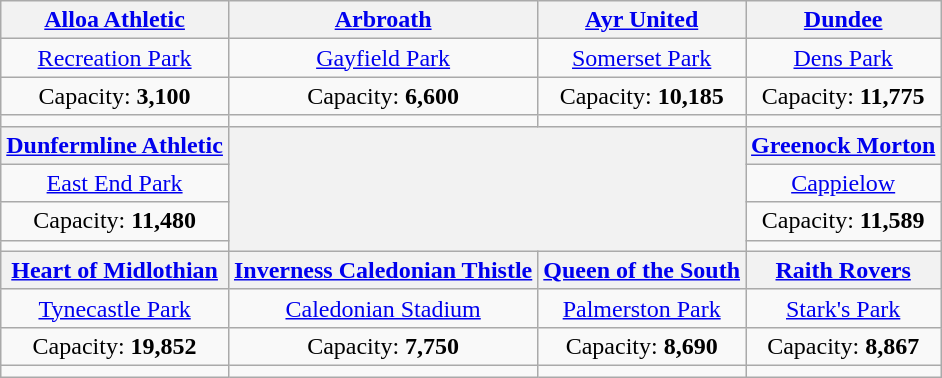<table class="wikitable" style="text-align:center">
<tr>
<th><a href='#'>Alloa Athletic</a></th>
<th><a href='#'>Arbroath</a></th>
<th><a href='#'>Ayr United</a></th>
<th><a href='#'>Dundee</a></th>
</tr>
<tr>
<td><a href='#'>Recreation Park</a></td>
<td><a href='#'>Gayfield Park</a></td>
<td><a href='#'>Somerset Park</a></td>
<td><a href='#'>Dens Park</a></td>
</tr>
<tr>
<td>Capacity: <strong>3,100</strong></td>
<td>Capacity: <strong>6,600</strong></td>
<td>Capacity: <strong>10,185</strong></td>
<td>Capacity: <strong>11,775</strong></td>
</tr>
<tr>
<td></td>
<td></td>
<td></td>
<td></td>
</tr>
<tr>
<th><a href='#'>Dunfermline Athletic</a></th>
<th colspan=2 rowspan=4><br></th>
<th><a href='#'>Greenock Morton</a></th>
</tr>
<tr>
<td><a href='#'>East End Park</a></td>
<td><a href='#'>Cappielow</a></td>
</tr>
<tr>
<td>Capacity: <strong>11,480</strong></td>
<td>Capacity: <strong>11,589</strong></td>
</tr>
<tr>
<td></td>
<td></td>
</tr>
<tr>
<th><a href='#'>Heart of Midlothian</a></th>
<th><a href='#'>Inverness Caledonian Thistle</a></th>
<th><a href='#'>Queen of the South</a></th>
<th><a href='#'>Raith Rovers</a></th>
</tr>
<tr>
<td><a href='#'>Tynecastle Park</a></td>
<td><a href='#'>Caledonian Stadium</a></td>
<td><a href='#'>Palmerston Park</a></td>
<td><a href='#'>Stark's Park</a></td>
</tr>
<tr>
<td>Capacity: <strong>19,852</strong></td>
<td>Capacity: <strong>7,750</strong></td>
<td>Capacity: <strong>8,690</strong></td>
<td>Capacity: <strong>8,867</strong></td>
</tr>
<tr>
<td></td>
<td></td>
<td></td>
<td></td>
</tr>
</table>
